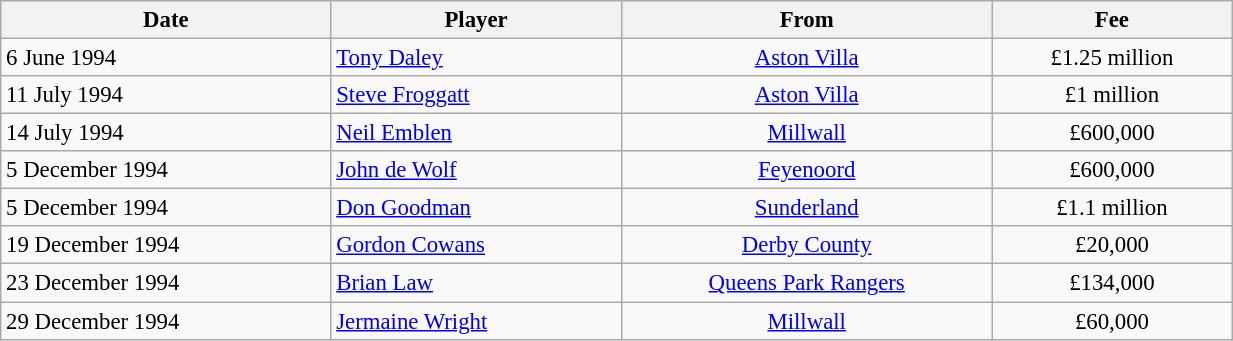<table class="wikitable" style="text-align:center; font-size:95%;width:65%; text-align:left">
<tr>
<th><strong>Date</strong></th>
<th><strong>Player</strong></th>
<th><strong>From</strong></th>
<th><strong>Fee</strong></th>
</tr>
<tr --->
<td>6 June 1994</td>
<td> <a href='#'>Tony Daley</a></td>
<td align="center"><a href='#'>Aston Villa</a></td>
<td align="center">£1.25 million</td>
</tr>
<tr --->
<td>11 July 1994</td>
<td> <a href='#'>Steve Froggatt</a></td>
<td align="center"><a href='#'>Aston Villa</a></td>
<td align="center">£1 million</td>
</tr>
<tr --->
<td>14 July 1994</td>
<td> <a href='#'>Neil Emblen</a></td>
<td align="center"><a href='#'>Millwall</a></td>
<td align="center">£600,000</td>
</tr>
<tr --->
<td>5 December 1994</td>
<td> <a href='#'>John de Wolf</a></td>
<td align="center"><a href='#'>Feyenoord</a></td>
<td align="center">£600,000</td>
</tr>
<tr --->
<td>5 December 1994</td>
<td> <a href='#'>Don Goodman</a></td>
<td align="center"><a href='#'>Sunderland</a></td>
<td align="center">£1.1 million</td>
</tr>
<tr --->
<td>19 December 1994</td>
<td> <a href='#'>Gordon Cowans</a></td>
<td align="center"><a href='#'>Derby County</a></td>
<td align="center">£20,000</td>
</tr>
<tr --->
<td>23 December 1994</td>
<td> <a href='#'>Brian Law</a></td>
<td align="center"><a href='#'>Queens Park Rangers</a></td>
<td align="center">£134,000</td>
</tr>
<tr --->
<td>29 December 1994</td>
<td> <a href='#'>Jermaine Wright</a></td>
<td align="center"><a href='#'>Millwall</a></td>
<td align="center">£60,000</td>
</tr>
</table>
